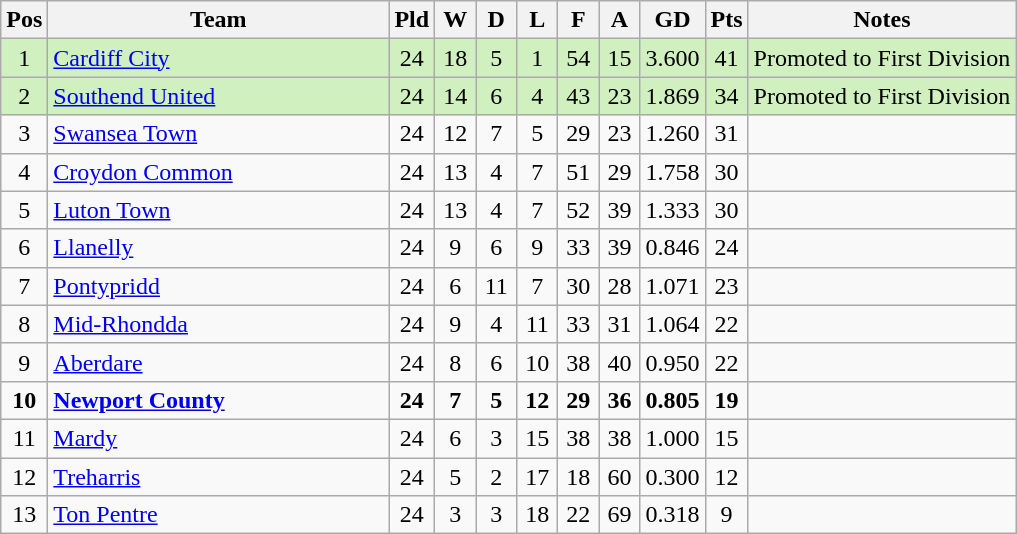<table class="wikitable" style="text-align: center;">
<tr>
<th width=20>Pos</th>
<th width=220>Team</th>
<th width=20>Pld</th>
<th width=20>W</th>
<th width=20>D</th>
<th width=20>L</th>
<th width=20>F</th>
<th width=20>A</th>
<th width=20>GD</th>
<th width=20>Pts</th>
<th>Notes</th>
</tr>
<tr style="background:#D0F0C0;">
<td>1</td>
<td align="left"><a href='#'>Cardiff City</a></td>
<td>24</td>
<td>18</td>
<td>5</td>
<td>1</td>
<td>54</td>
<td>15</td>
<td>3.600</td>
<td>41</td>
<td>Promoted to First Division</td>
</tr>
<tr style="background:#D0F0C0;">
<td>2</td>
<td align="left"><a href='#'>Southend United</a></td>
<td>24</td>
<td>14</td>
<td>6</td>
<td>4</td>
<td>43</td>
<td>23</td>
<td>1.869</td>
<td>34</td>
<td>Promoted to First Division</td>
</tr>
<tr>
<td>3</td>
<td align="left"><a href='#'>Swansea Town</a></td>
<td>24</td>
<td>12</td>
<td>7</td>
<td>5</td>
<td>29</td>
<td>23</td>
<td>1.260</td>
<td>31</td>
<td></td>
</tr>
<tr>
<td>4</td>
<td align="left"><a href='#'>Croydon Common</a></td>
<td>24</td>
<td>13</td>
<td>4</td>
<td>7</td>
<td>51</td>
<td>29</td>
<td>1.758</td>
<td>30</td>
<td></td>
</tr>
<tr>
<td>5</td>
<td align="left"><a href='#'>Luton Town</a></td>
<td>24</td>
<td>13</td>
<td>4</td>
<td>7</td>
<td>52</td>
<td>39</td>
<td>1.333</td>
<td>30</td>
<td></td>
</tr>
<tr>
<td>6</td>
<td align="left"><a href='#'>Llanelly</a></td>
<td>24</td>
<td>9</td>
<td>6</td>
<td>9</td>
<td>33</td>
<td>39</td>
<td>0.846</td>
<td>24</td>
<td></td>
</tr>
<tr>
<td>7</td>
<td align="left"><a href='#'>Pontypridd</a></td>
<td>24</td>
<td>6</td>
<td>11</td>
<td>7</td>
<td>30</td>
<td>28</td>
<td>1.071</td>
<td>23</td>
<td></td>
</tr>
<tr>
<td>8</td>
<td align="left"><a href='#'>Mid-Rhondda</a></td>
<td>24</td>
<td>9</td>
<td>4</td>
<td>11</td>
<td>33</td>
<td>31</td>
<td>1.064</td>
<td>22</td>
<td></td>
</tr>
<tr>
<td>9</td>
<td align="left"><a href='#'>Aberdare</a></td>
<td>24</td>
<td>8</td>
<td>6</td>
<td>10</td>
<td>38</td>
<td>40</td>
<td>0.950</td>
<td>22</td>
<td></td>
</tr>
<tr>
<td><strong>10</strong></td>
<td align="left"><strong><a href='#'>Newport County</a></strong></td>
<td><strong>24</strong></td>
<td><strong>7</strong></td>
<td><strong>5</strong></td>
<td><strong>12</strong></td>
<td><strong>29</strong></td>
<td><strong>36</strong></td>
<td><strong>0.805</strong></td>
<td><strong>19</strong></td>
<td></td>
</tr>
<tr>
<td>11</td>
<td align="left"><a href='#'>Mardy</a></td>
<td>24</td>
<td>6</td>
<td>3</td>
<td>15</td>
<td>38</td>
<td>38</td>
<td>1.000</td>
<td>15</td>
<td></td>
</tr>
<tr>
<td>12</td>
<td align="left"><a href='#'>Treharris</a></td>
<td>24</td>
<td>5</td>
<td>2</td>
<td>17</td>
<td>18</td>
<td>60</td>
<td>0.300</td>
<td>12</td>
<td></td>
</tr>
<tr>
<td>13</td>
<td align="left"><a href='#'>Ton Pentre</a></td>
<td>24</td>
<td>3</td>
<td>3</td>
<td>18</td>
<td>22</td>
<td>69</td>
<td>0.318</td>
<td>9</td>
<td></td>
</tr>
</table>
